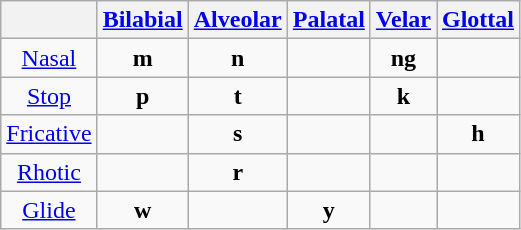<table class="wikitable" style="text-align: center" border="1">
<tr>
<th> </th>
<th><a href='#'>Bilabial</a></th>
<th><a href='#'>Alveolar</a></th>
<th><a href='#'>Palatal</a></th>
<th><a href='#'>Velar</a></th>
<th><a href='#'>Glottal</a></th>
</tr>
<tr>
<td><a href='#'>Nasal</a></td>
<td><strong>m</strong> </td>
<td><strong>n</strong> </td>
<td></td>
<td><strong>ng</strong> </td>
<td></td>
</tr>
<tr>
<td><a href='#'>Stop</a></td>
<td><strong>p</strong> </td>
<td><strong>t</strong> </td>
<td></td>
<td><strong>k</strong> </td>
<td></td>
</tr>
<tr>
<td><a href='#'>Fricative</a></td>
<td></td>
<td><strong>s</strong> </td>
<td></td>
<td></td>
<td><strong>h</strong> </td>
</tr>
<tr>
<td><a href='#'>Rhotic</a></td>
<td></td>
<td><strong>r</strong> </td>
<td></td>
<td></td>
<td></td>
</tr>
<tr>
<td><a href='#'>Glide</a></td>
<td><strong>w</strong> </td>
<td></td>
<td><strong>y</strong> </td>
<td></td>
<td></td>
</tr>
</table>
